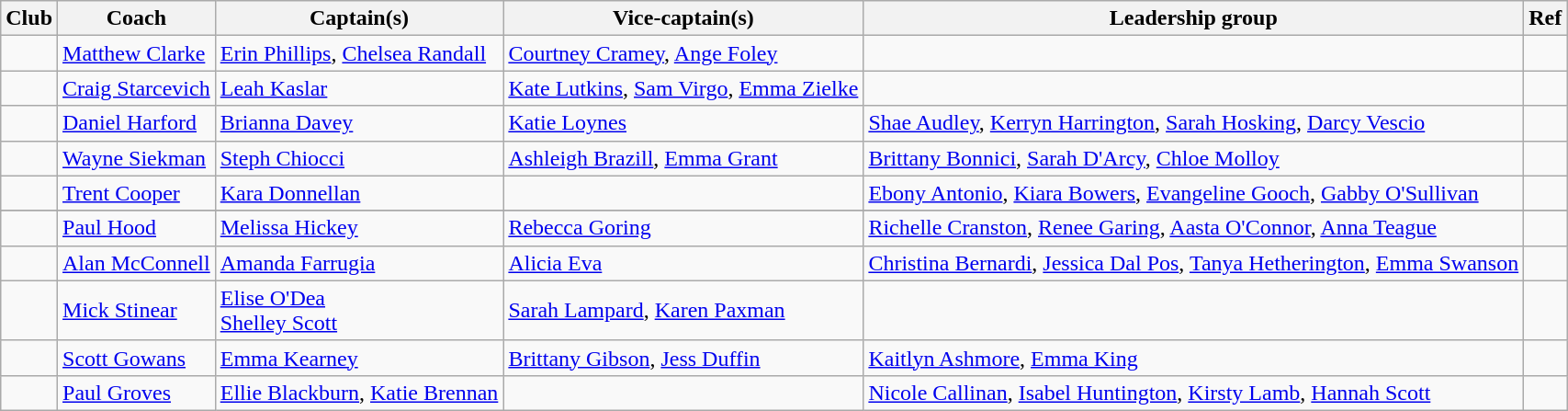<table class="wikitable" style="font-size:100%;">
<tr>
<th>Club</th>
<th>Coach</th>
<th>Captain(s)</th>
<th>Vice-captain(s)</th>
<th>Leadership group</th>
<th>Ref</th>
</tr>
<tr>
<td></td>
<td><a href='#'>Matthew Clarke</a></td>
<td><a href='#'>Erin Phillips</a>, <a href='#'>Chelsea Randall</a></td>
<td><a href='#'>Courtney Cramey</a>, <a href='#'>Ange Foley</a></td>
<td></td>
<td></td>
</tr>
<tr>
<td></td>
<td><a href='#'>Craig Starcevich</a></td>
<td><a href='#'>Leah Kaslar</a></td>
<td><a href='#'>Kate Lutkins</a>, <a href='#'>Sam Virgo</a>, <a href='#'>Emma Zielke</a></td>
<td></td>
<td></td>
</tr>
<tr>
<td></td>
<td><a href='#'>Daniel Harford</a></td>
<td><a href='#'>Brianna Davey</a></td>
<td><a href='#'>Katie Loynes</a></td>
<td><a href='#'>Shae Audley</a>, <a href='#'>Kerryn Harrington</a>, <a href='#'>Sarah Hosking</a>, <a href='#'>Darcy Vescio</a></td>
<td></td>
</tr>
<tr>
<td></td>
<td><a href='#'>Wayne Siekman</a></td>
<td><a href='#'>Steph Chiocci</a></td>
<td><a href='#'>Ashleigh Brazill</a>, <a href='#'>Emma Grant</a></td>
<td><a href='#'>Brittany Bonnici</a>, <a href='#'>Sarah D'Arcy</a>, <a href='#'>Chloe Molloy</a></td>
<td></td>
</tr>
<tr>
<td></td>
<td><a href='#'>Trent Cooper</a></td>
<td><a href='#'>Kara Donnellan</a></td>
<td></td>
<td><a href='#'>Ebony Antonio</a>, <a href='#'>Kiara Bowers</a>, <a href='#'>Evangeline Gooch</a>, <a href='#'>Gabby O'Sullivan</a></td>
<td></td>
</tr>
<tr>
</tr>
<tr>
<td></td>
<td><a href='#'>Paul Hood</a></td>
<td><a href='#'>Melissa Hickey</a></td>
<td><a href='#'>Rebecca Goring</a></td>
<td><a href='#'>Richelle Cranston</a>, <a href='#'>Renee Garing</a>, <a href='#'>Aasta O'Connor</a>, <a href='#'>Anna Teague</a></td>
<td></td>
</tr>
<tr>
<td></td>
<td><a href='#'>Alan McConnell</a></td>
<td><a href='#'>Amanda Farrugia</a></td>
<td><a href='#'>Alicia Eva</a></td>
<td><a href='#'>Christina Bernardi</a>, <a href='#'>Jessica Dal Pos</a>, <a href='#'>Tanya Hetherington</a>, <a href='#'>Emma Swanson</a></td>
<td></td>
</tr>
<tr>
<td></td>
<td><a href='#'>Mick Stinear</a></td>
<td><a href='#'>Elise O'Dea</a> <br><a href='#'>Shelley Scott</a></td>
<td><a href='#'>Sarah Lampard</a>, <a href='#'>Karen Paxman</a></td>
<td></td>
<td></td>
</tr>
<tr>
<td></td>
<td><a href='#'>Scott Gowans</a></td>
<td><a href='#'>Emma Kearney</a></td>
<td><a href='#'>Brittany Gibson</a>, <a href='#'>Jess Duffin</a></td>
<td><a href='#'>Kaitlyn Ashmore</a>, <a href='#'>Emma King</a></td>
<td></td>
</tr>
<tr>
<td></td>
<td><a href='#'>Paul Groves</a></td>
<td><a href='#'>Ellie Blackburn</a>, <a href='#'>Katie Brennan</a></td>
<td></td>
<td><a href='#'>Nicole Callinan</a>, <a href='#'>Isabel Huntington</a>, <a href='#'>Kirsty Lamb</a>, <a href='#'>Hannah Scott</a></td>
<td></td>
</tr>
</table>
